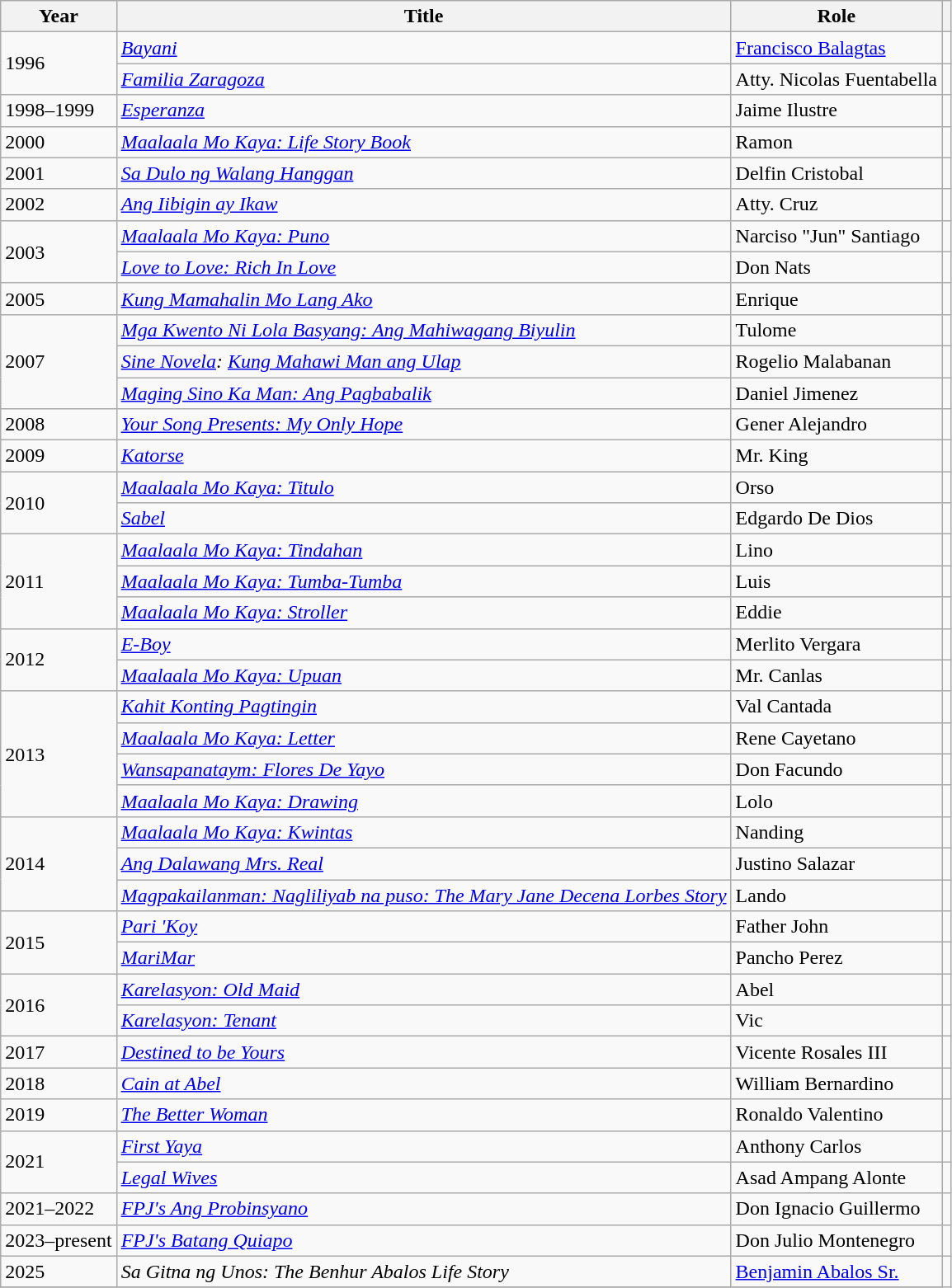<table class="wikitable sortable">
<tr>
<th>Year</th>
<th>Title</th>
<th>Role</th>
<th></th>
</tr>
<tr>
<td rowspan="2">1996</td>
<td><em><a href='#'>Bayani</a></em></td>
<td><a href='#'>Francisco Balagtas</a></td>
<td></td>
</tr>
<tr>
<td><em><a href='#'>Familia Zaragoza</a></em></td>
<td>Atty. Nicolas Fuentabella</td>
<td></td>
</tr>
<tr>
<td>1998–1999</td>
<td><em><a href='#'>Esperanza</a></em></td>
<td>Jaime Ilustre</td>
<td></td>
</tr>
<tr>
<td>2000</td>
<td><em><a href='#'>Maalaala Mo Kaya: Life Story Book</a></em></td>
<td>Ramon</td>
<td></td>
</tr>
<tr>
<td>2001</td>
<td><em><a href='#'>Sa Dulo ng Walang Hanggan</a></em></td>
<td>Delfin Cristobal</td>
<td></td>
</tr>
<tr>
<td>2002</td>
<td><em><a href='#'>Ang Iibigin ay Ikaw</a></em></td>
<td>Atty. Cruz</td>
<td></td>
</tr>
<tr>
<td rowspan="2">2003</td>
<td><em><a href='#'>Maalaala Mo Kaya: Puno</a></em></td>
<td>Narciso "Jun" Santiago</td>
<td></td>
</tr>
<tr>
<td><em><a href='#'>Love to Love: Rich In Love</a></em></td>
<td>Don Nats</td>
<td></td>
</tr>
<tr>
<td>2005</td>
<td><em><a href='#'>Kung Mamahalin Mo Lang Ako</a></em></td>
<td>Enrique</td>
<td></td>
</tr>
<tr>
<td rowspan="3">2007</td>
<td><em><a href='#'>Mga Kwento Ni Lola Basyang: Ang Mahiwagang Biyulin</a></em></td>
<td>Tulome</td>
<td></td>
</tr>
<tr>
<td><em><a href='#'>Sine Novela</a>: <a href='#'>Kung Mahawi Man ang Ulap</a></em></td>
<td>Rogelio Malabanan</td>
<td></td>
</tr>
<tr>
<td><em><a href='#'>Maging Sino Ka Man: Ang Pagbabalik</a></em></td>
<td>Daniel Jimenez</td>
<td></td>
</tr>
<tr>
<td>2008</td>
<td><em><a href='#'>Your Song Presents: My Only Hope</a></em></td>
<td>Gener Alejandro</td>
<td></td>
</tr>
<tr>
<td>2009</td>
<td><em><a href='#'>Katorse</a></em></td>
<td>Mr. King</td>
<td></td>
</tr>
<tr>
<td rowspan="2">2010</td>
<td><em><a href='#'>Maalaala Mo Kaya: Titulo</a></em></td>
<td>Orso</td>
<td></td>
</tr>
<tr>
<td><em><a href='#'>Sabel</a></em></td>
<td>Edgardo De Dios</td>
<td></td>
</tr>
<tr>
<td rowspan="3">2011</td>
<td><em><a href='#'>Maalaala Mo Kaya: Tindahan</a></em></td>
<td>Lino</td>
<td></td>
</tr>
<tr>
<td><em><a href='#'>Maalaala Mo Kaya: Tumba-Tumba</a></em></td>
<td>Luis</td>
<td></td>
</tr>
<tr>
<td><em><a href='#'>Maalaala Mo Kaya: Stroller</a></em></td>
<td>Eddie</td>
<td></td>
</tr>
<tr>
<td rowspan="2">2012</td>
<td><em><a href='#'>E-Boy</a></em></td>
<td>Merlito Vergara</td>
<td></td>
</tr>
<tr>
<td><em><a href='#'>Maalaala Mo Kaya: Upuan</a></em></td>
<td>Mr. Canlas</td>
<td></td>
</tr>
<tr>
<td rowspan="4">2013</td>
<td><em><a href='#'>Kahit Konting Pagtingin</a></em></td>
<td>Val Cantada</td>
<td></td>
</tr>
<tr>
<td><em><a href='#'>Maalaala Mo Kaya: Letter</a></em></td>
<td>Rene Cayetano</td>
<td></td>
</tr>
<tr>
<td><em><a href='#'>Wansapanataym: Flores De Yayo</a></em></td>
<td>Don Facundo</td>
<td></td>
</tr>
<tr>
<td><em><a href='#'>Maalaala Mo Kaya: Drawing</a></em></td>
<td>Lolo</td>
<td></td>
</tr>
<tr>
<td rowspan="3">2014</td>
<td><em><a href='#'>Maalaala Mo Kaya: Kwintas</a></em></td>
<td>Nanding</td>
<td></td>
</tr>
<tr>
<td><em><a href='#'>Ang Dalawang Mrs. Real</a></em></td>
<td>Justino Salazar</td>
<td></td>
</tr>
<tr>
<td><em><a href='#'>Magpakailanman:  Nagliliyab na puso: The Mary Jane Decena Lorbes Story</a></em></td>
<td>Lando</td>
<td></td>
</tr>
<tr>
<td rowspan="2">2015</td>
<td><em><a href='#'>Pari 'Koy</a></em></td>
<td>Father John</td>
<td></td>
</tr>
<tr>
<td><em><a href='#'>MariMar</a></em></td>
<td>Pancho Perez</td>
<td></td>
</tr>
<tr>
<td rowspan="2">2016</td>
<td><em><a href='#'>Karelasyon: Old Maid</a></em></td>
<td>Abel</td>
<td></td>
</tr>
<tr>
<td><em><a href='#'>Karelasyon: Tenant</a></em></td>
<td>Vic</td>
<td></td>
</tr>
<tr>
<td>2017</td>
<td><em><a href='#'>Destined to be Yours</a></em></td>
<td>Vicente Rosales III</td>
<td></td>
</tr>
<tr>
<td>2018</td>
<td><em><a href='#'>Cain at Abel</a></em></td>
<td>William Bernardino</td>
<td></td>
</tr>
<tr>
<td>2019</td>
<td><em><a href='#'>The Better Woman</a></em></td>
<td>Ronaldo Valentino</td>
<td></td>
</tr>
<tr>
<td rowspan="2">2021</td>
<td><em><a href='#'>First Yaya</a></em></td>
<td>Anthony Carlos</td>
<td></td>
</tr>
<tr>
<td><em><a href='#'>Legal Wives</a></em></td>
<td>Asad Ampang Alonte</td>
<td></td>
</tr>
<tr>
<td>2021–2022</td>
<td><em><a href='#'>FPJ's Ang Probinsyano</a></em></td>
<td>Don Ignacio Guillermo</td>
<td></td>
</tr>
<tr>
<td>2023–present</td>
<td><em><a href='#'>FPJ's Batang Quiapo</a></em></td>
<td>Don Julio Montenegro</td>
<td></td>
</tr>
<tr>
<td>2025</td>
<td><em>Sa Gitna ng Unos: The Benhur Abalos Life Story</em></td>
<td><a href='#'>Benjamin Abalos Sr.</a></td>
</tr>
<tr>
</tr>
</table>
